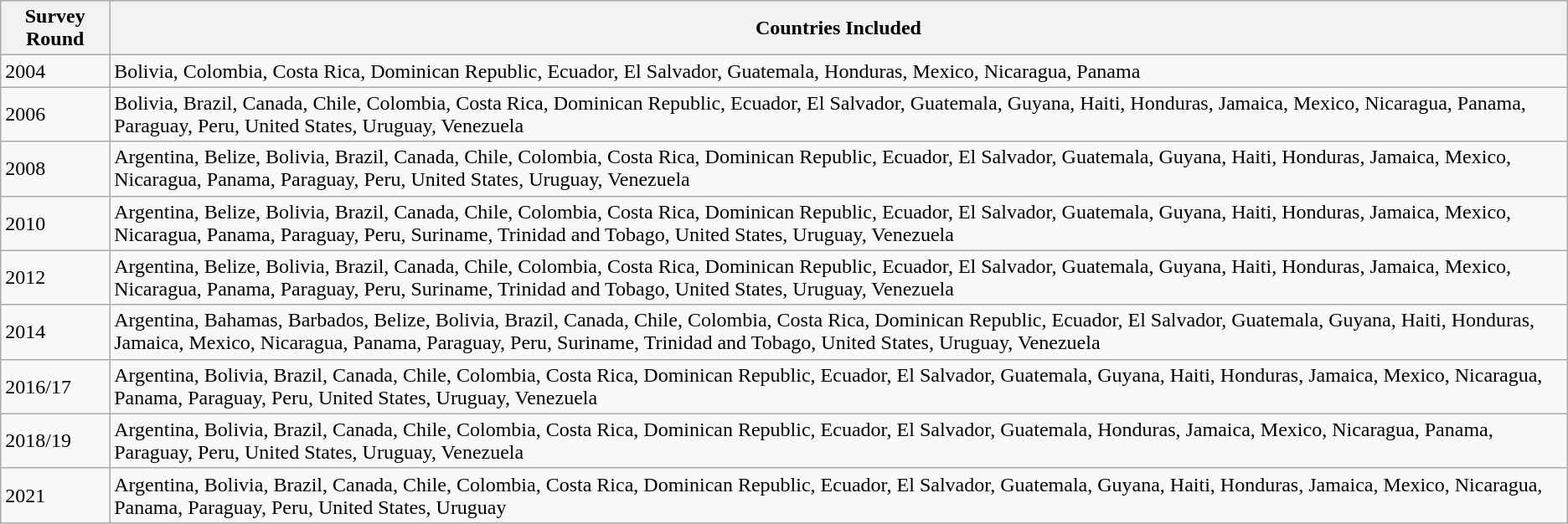<table class="wikitable">
<tr>
<th>Survey Round</th>
<th>Countries Included</th>
</tr>
<tr>
<td>2004</td>
<td>Bolivia, Colombia, Costa Rica, Dominican Republic, Ecuador, El Salvador, Guatemala, Honduras, Mexico, Nicaragua, Panama</td>
</tr>
<tr>
<td>2006</td>
<td>Bolivia, Brazil, Canada, Chile, Colombia, Costa Rica, Dominican Republic, Ecuador, El Salvador, Guatemala, Guyana, Haiti, Honduras, Jamaica, Mexico, Nicaragua, Panama, Paraguay, Peru, United States, Uruguay, Venezuela</td>
</tr>
<tr>
<td>2008</td>
<td>Argentina, Belize, Bolivia, Brazil, Canada, Chile, Colombia, Costa Rica, Dominican Republic, Ecuador, El Salvador, Guatemala, Guyana, Haiti, Honduras, Jamaica, Mexico, Nicaragua, Panama, Paraguay, Peru, United States, Uruguay, Venezuela</td>
</tr>
<tr>
<td>2010</td>
<td>Argentina, Belize, Bolivia, Brazil, Canada, Chile, Colombia, Costa Rica, Dominican Republic, Ecuador, El Salvador, Guatemala, Guyana, Haiti, Honduras, Jamaica, Mexico, Nicaragua, Panama, Paraguay, Peru, Suriname, Trinidad and Tobago, United States, Uruguay, Venezuela</td>
</tr>
<tr>
<td>2012</td>
<td>Argentina, Belize, Bolivia, Brazil, Canada, Chile, Colombia, Costa Rica, Dominican Republic, Ecuador, El Salvador, Guatemala, Guyana, Haiti, Honduras, Jamaica, Mexico, Nicaragua, Panama, Paraguay, Peru, Suriname, Trinidad and Tobago, United States, Uruguay, Venezuela</td>
</tr>
<tr>
<td>2014</td>
<td>Argentina, Bahamas, Barbados, Belize, Bolivia, Brazil, Canada, Chile, Colombia, Costa Rica, Dominican Republic, Ecuador, El Salvador, Guatemala, Guyana, Haiti, Honduras, Jamaica, Mexico, Nicaragua, Panama, Paraguay, Peru, Suriname, Trinidad and Tobago, United States, Uruguay, Venezuela</td>
</tr>
<tr>
<td>2016/17</td>
<td>Argentina, Bolivia, Brazil, Canada, Chile, Colombia, Costa Rica, Dominican Republic, Ecuador, El Salvador, Guatemala, Guyana, Haiti, Honduras, Jamaica, Mexico, Nicaragua, Panama, Paraguay, Peru, United States, Uruguay, Venezuela</td>
</tr>
<tr>
<td>2018/19</td>
<td>Argentina, Bolivia, Brazil, Canada, Chile, Colombia, Costa Rica, Dominican Republic, Ecuador, El Salvador, Guatemala, Honduras, Jamaica, Mexico, Nicaragua, Panama, Paraguay, Peru, United States, Uruguay, Venezuela</td>
</tr>
<tr>
<td>2021</td>
<td>Argentina, Bolivia, Brazil, Canada, Chile, Colombia, Costa Rica, Dominican Republic, Ecuador, El Salvador, Guatemala, Guyana, Haiti, Honduras, Jamaica, Mexico, Nicaragua, Panama, Paraguay, Peru, United States, Uruguay</td>
</tr>
</table>
